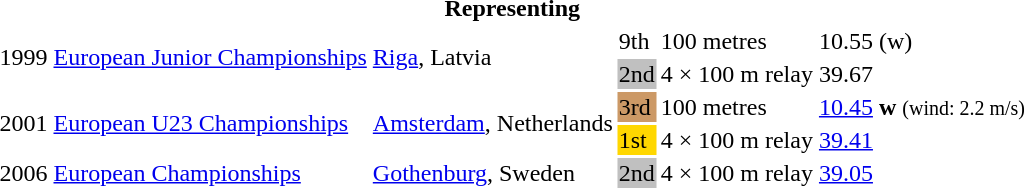<table>
<tr>
<th colspan="6">Representing </th>
</tr>
<tr>
<td rowspan=2>1999</td>
<td rowspan=2><a href='#'>European Junior Championships</a></td>
<td rowspan=2><a href='#'>Riga</a>, Latvia</td>
<td>9th</td>
<td>100 metres</td>
<td>10.55 (w)</td>
</tr>
<tr>
<td bgcolor="silver">2nd</td>
<td>4 × 100 m relay</td>
<td>39.67</td>
</tr>
<tr>
<td rowspan=2>2001</td>
<td rowspan=2><a href='#'>European U23 Championships</a></td>
<td rowspan=2><a href='#'>Amsterdam</a>, Netherlands</td>
<td bgcolor="cc9966">3rd</td>
<td>100 metres</td>
<td><a href='#'>10.45</a> <strong>w</strong> <small>(wind: 2.2 m/s)</small></td>
</tr>
<tr>
<td bgcolor="gold">1st</td>
<td>4 × 100 m relay</td>
<td><a href='#'>39.41</a></td>
</tr>
<tr>
<td>2006</td>
<td><a href='#'>European Championships</a></td>
<td><a href='#'>Gothenburg</a>, Sweden</td>
<td bgcolor="silver">2nd</td>
<td>4 × 100 m relay</td>
<td><a href='#'>39.05</a></td>
</tr>
</table>
